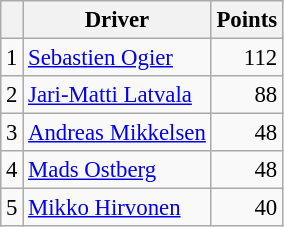<table class="wikitable" style="font-size: 95%;">
<tr>
<th></th>
<th>Driver</th>
<th>Points</th>
</tr>
<tr>
<td>1</td>
<td> <a href='#'>Sebastien Ogier</a></td>
<td align="right">112</td>
</tr>
<tr>
<td>2</td>
<td> <a href='#'>Jari-Matti Latvala</a></td>
<td align="right">88</td>
</tr>
<tr>
<td>3</td>
<td> <a href='#'>Andreas Mikkelsen</a></td>
<td align="right">48</td>
</tr>
<tr>
<td>4</td>
<td> <a href='#'>Mads Ostberg</a></td>
<td align="right">48</td>
</tr>
<tr>
<td>5</td>
<td> <a href='#'>Mikko Hirvonen</a></td>
<td align="right">40</td>
</tr>
</table>
